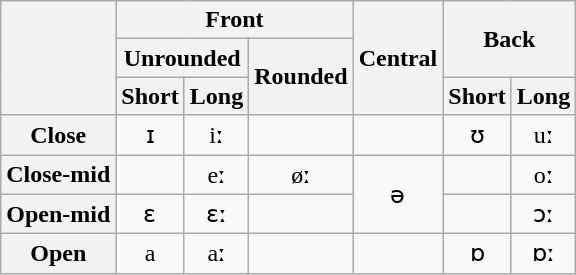<table class="wikitable" style=text-align:center>
<tr>
<th rowspan="3"></th>
<th colspan="3">Front</th>
<th rowspan="3">Central</th>
<th colspan="2" rowspan="2">Back</th>
</tr>
<tr class="small">
<th colspan="2">Unrounded</th>
<th rowspan="2">Rounded</th>
</tr>
<tr class="small">
<th>Short</th>
<th>Long</th>
<th>Short</th>
<th>Long</th>
</tr>
<tr>
<th>Close</th>
<td>ɪ</td>
<td>iː</td>
<td></td>
<td></td>
<td>ʊ</td>
<td>uː</td>
</tr>
<tr>
<th>Close-mid</th>
<td></td>
<td>eː</td>
<td>øː</td>
<td rowspan="2">ə</td>
<td></td>
<td>oː</td>
</tr>
<tr>
<th>Open-mid</th>
<td>ɛ</td>
<td>ɛː</td>
<td></td>
<td></td>
<td>ɔː</td>
</tr>
<tr>
<th>Open</th>
<td>a</td>
<td>aː</td>
<td></td>
<td></td>
<td>ɒ</td>
<td>ɒː</td>
</tr>
</table>
